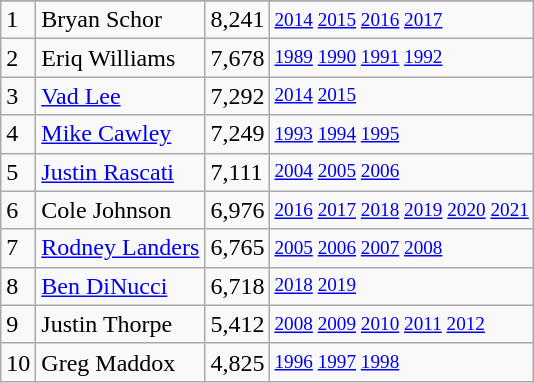<table class="wikitable">
<tr>
</tr>
<tr>
<td>1</td>
<td>Bryan Schor</td>
<td>8,241</td>
<td style="font-size:80%;"><a href='#'>2014</a> <a href='#'>2015</a> <a href='#'>2016</a> <a href='#'>2017</a></td>
</tr>
<tr>
<td>2</td>
<td>Eriq Williams</td>
<td>7,678</td>
<td style="font-size:80%;"><a href='#'>1989</a> <a href='#'>1990</a> <a href='#'>1991</a> <a href='#'>1992</a></td>
</tr>
<tr>
<td>3</td>
<td><a href='#'>Vad Lee</a></td>
<td>7,292</td>
<td style="font-size:80%;"><a href='#'>2014</a> <a href='#'>2015</a></td>
</tr>
<tr>
<td>4</td>
<td><a href='#'>Mike Cawley</a></td>
<td>7,249</td>
<td style="font-size:80%;"><a href='#'>1993</a> <a href='#'>1994</a> <a href='#'>1995</a></td>
</tr>
<tr>
<td>5</td>
<td><a href='#'>Justin Rascati</a></td>
<td>7,111</td>
<td style="font-size:80%;"><a href='#'>2004</a> <a href='#'>2005</a> <a href='#'>2006</a></td>
</tr>
<tr>
<td>6</td>
<td>Cole Johnson</td>
<td>6,976</td>
<td style="font-size:80%;"><a href='#'>2016</a> <a href='#'>2017</a> <a href='#'>2018</a> <a href='#'>2019</a> <a href='#'>2020</a> <a href='#'>2021</a></td>
</tr>
<tr>
<td>7</td>
<td><a href='#'>Rodney Landers</a></td>
<td>6,765</td>
<td style="font-size:80%;"><a href='#'>2005</a> <a href='#'>2006</a> <a href='#'>2007</a> <a href='#'>2008</a></td>
</tr>
<tr>
<td>8</td>
<td><a href='#'>Ben DiNucci</a></td>
<td>6,718</td>
<td style="font-size:80%;"><a href='#'>2018</a> <a href='#'>2019</a></td>
</tr>
<tr>
<td>9</td>
<td>Justin Thorpe</td>
<td>5,412</td>
<td style="font-size:80%;"><a href='#'>2008</a> <a href='#'>2009</a> <a href='#'>2010</a> <a href='#'>2011</a> <a href='#'>2012</a></td>
</tr>
<tr>
<td>10</td>
<td>Greg Maddox</td>
<td>4,825</td>
<td style="font-size:80%;"><a href='#'>1996</a> <a href='#'>1997</a> <a href='#'>1998</a></td>
</tr>
</table>
